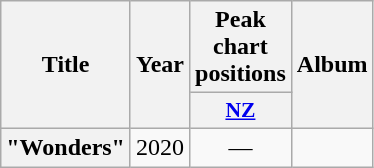<table class="wikitable plainrowheaders" style="text-align:center;">
<tr>
<th scope="col" rowspan="2">Title</th>
<th scope="col" rowspan="2">Year</th>
<th scope="col" colspan="1">Peak chart positions</th>
<th scope="col" rowspan="2">Album</th>
</tr>
<tr>
<th scope="col" style="width:2.75em;font-size:90%;"><a href='#'>NZ</a></th>
</tr>
<tr>
<th scope="row">"Wonders"<br></th>
<td>2020</td>
<td>—</td>
<td></td>
</tr>
</table>
